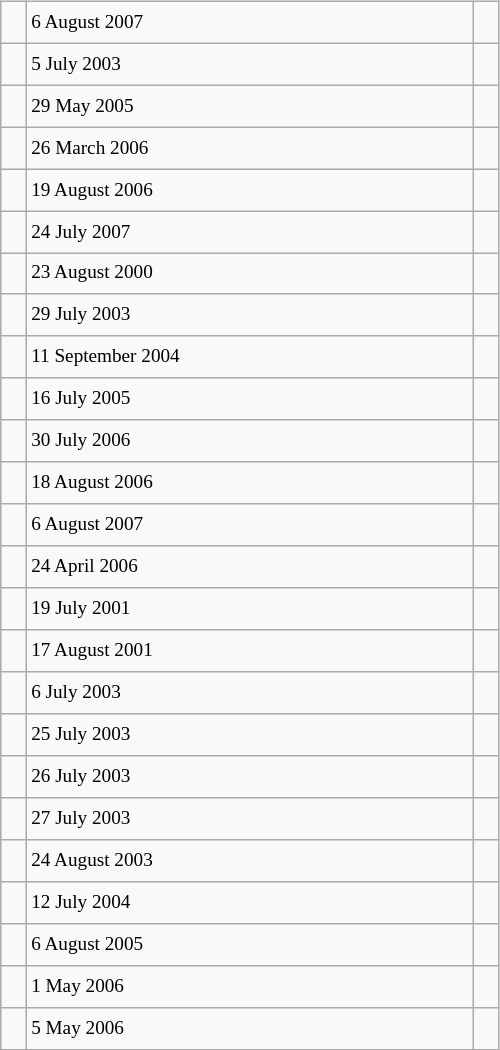<table class="wikitable" style="font-size: 80%; float: left; width: 26em; margin-right: 1em; height: 700px">
<tr>
<td></td>
<td>6 August 2007</td>
<td></td>
</tr>
<tr>
<td></td>
<td>5 July 2003</td>
<td></td>
</tr>
<tr>
<td></td>
<td>29 May 2005</td>
<td></td>
</tr>
<tr>
<td></td>
<td>26 March 2006</td>
<td></td>
</tr>
<tr>
<td></td>
<td>19 August 2006</td>
<td></td>
</tr>
<tr>
<td></td>
<td>24 July 2007</td>
<td></td>
</tr>
<tr>
<td></td>
<td>23 August 2000</td>
<td></td>
</tr>
<tr>
<td></td>
<td>29 July 2003</td>
<td></td>
</tr>
<tr>
<td></td>
<td>11 September 2004</td>
<td></td>
</tr>
<tr>
<td></td>
<td>16 July 2005</td>
<td></td>
</tr>
<tr>
<td></td>
<td>30 July 2006</td>
<td></td>
</tr>
<tr>
<td></td>
<td>18 August 2006</td>
<td></td>
</tr>
<tr>
<td></td>
<td>6 August 2007</td>
<td></td>
</tr>
<tr>
<td></td>
<td>24 April 2006</td>
<td></td>
</tr>
<tr>
<td></td>
<td>19 July 2001</td>
<td></td>
</tr>
<tr>
<td></td>
<td>17 August 2001</td>
<td></td>
</tr>
<tr>
<td></td>
<td>6 July 2003</td>
<td></td>
</tr>
<tr>
<td></td>
<td>25 July 2003</td>
<td></td>
</tr>
<tr>
<td></td>
<td>26 July 2003</td>
<td></td>
</tr>
<tr>
<td></td>
<td>27 July 2003</td>
<td></td>
</tr>
<tr>
<td></td>
<td>24 August 2003</td>
<td></td>
</tr>
<tr>
<td></td>
<td>12 July 2004</td>
<td></td>
</tr>
<tr>
<td></td>
<td>6 August 2005</td>
<td></td>
</tr>
<tr>
<td></td>
<td>1 May 2006</td>
<td></td>
</tr>
<tr>
<td></td>
<td>5 May 2006</td>
<td></td>
</tr>
</table>
